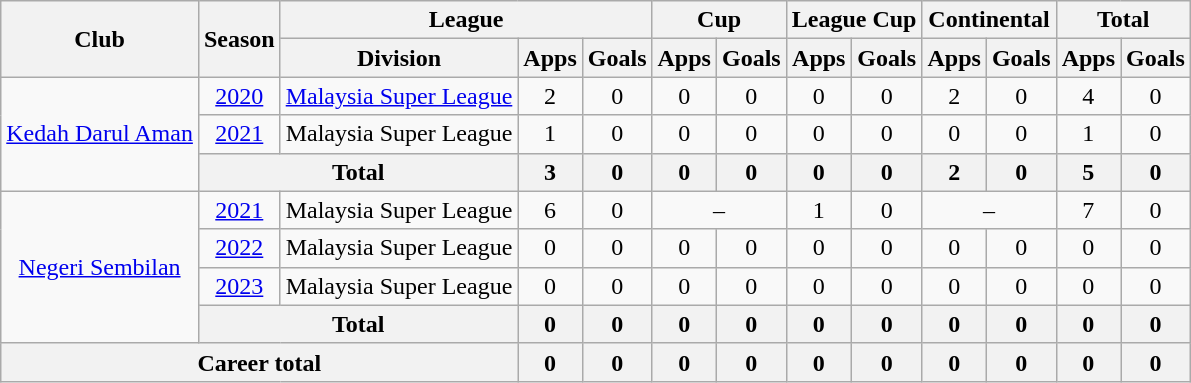<table class="wikitable" style="text-align: center;">
<tr>
<th rowspan="2">Club</th>
<th rowspan="2">Season</th>
<th colspan="3">League</th>
<th colspan="2">Cup</th>
<th colspan="2">League Cup</th>
<th colspan="2">Continental</th>
<th colspan="2">Total</th>
</tr>
<tr>
<th>Division</th>
<th>Apps</th>
<th>Goals</th>
<th>Apps</th>
<th>Goals</th>
<th>Apps</th>
<th>Goals</th>
<th>Apps</th>
<th>Goals</th>
<th>Apps</th>
<th>Goals</th>
</tr>
<tr>
<td rowspan="3" valign="center"><a href='#'>Kedah Darul Aman</a></td>
<td><a href='#'>2020</a></td>
<td><a href='#'>Malaysia Super League</a></td>
<td>2</td>
<td>0</td>
<td>0</td>
<td>0</td>
<td>0</td>
<td>0</td>
<td>2</td>
<td>0</td>
<td>4</td>
<td>0</td>
</tr>
<tr>
<td><a href='#'>2021</a></td>
<td>Malaysia Super League</td>
<td>1</td>
<td>0</td>
<td>0</td>
<td>0</td>
<td>0</td>
<td>0</td>
<td>0</td>
<td>0</td>
<td>1</td>
<td>0</td>
</tr>
<tr>
<th colspan="2">Total</th>
<th>3</th>
<th>0</th>
<th>0</th>
<th>0</th>
<th>0</th>
<th>0</th>
<th>2</th>
<th>0</th>
<th>5</th>
<th>0</th>
</tr>
<tr>
<td rowspan="4" valign="center"><a href='#'>Negeri Sembilan</a></td>
<td><a href='#'>2021</a></td>
<td>Malaysia Super League</td>
<td>6</td>
<td>0</td>
<td colspan=2>–</td>
<td>1</td>
<td>0</td>
<td colspan=2>–</td>
<td>7</td>
<td>0</td>
</tr>
<tr>
<td><a href='#'>2022</a></td>
<td>Malaysia Super League</td>
<td>0</td>
<td>0</td>
<td>0</td>
<td>0</td>
<td>0</td>
<td>0</td>
<td>0</td>
<td>0</td>
<td>0</td>
<td>0</td>
</tr>
<tr>
<td><a href='#'>2023</a></td>
<td>Malaysia Super League</td>
<td>0</td>
<td>0</td>
<td>0</td>
<td>0</td>
<td>0</td>
<td>0</td>
<td>0</td>
<td>0</td>
<td>0</td>
<td>0</td>
</tr>
<tr>
<th colspan="2">Total</th>
<th>0</th>
<th>0</th>
<th>0</th>
<th>0</th>
<th>0</th>
<th>0</th>
<th>0</th>
<th>0</th>
<th>0</th>
<th>0</th>
</tr>
<tr>
<th colspan="3">Career total</th>
<th>0</th>
<th>0</th>
<th>0</th>
<th>0</th>
<th>0</th>
<th>0</th>
<th>0</th>
<th>0</th>
<th>0</th>
<th>0</th>
</tr>
</table>
